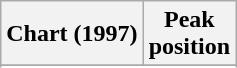<table class="wikitable sortable">
<tr>
<th align="left">Chart (1997)</th>
<th align="center">Peak<br>position</th>
</tr>
<tr>
</tr>
<tr>
</tr>
</table>
